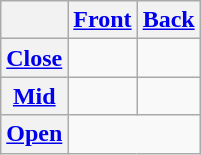<table class="wikitable">
<tr>
<th></th>
<th><a href='#'>Front</a></th>
<th><a href='#'>Back</a></th>
</tr>
<tr align=center>
<th><a href='#'>Close</a></th>
<td></td>
<td></td>
</tr>
<tr align=center>
<th><a href='#'>Mid</a></th>
<td></td>
<td></td>
</tr>
<tr align=center>
<th><a href='#'>Open</a></th>
<td colspan=2></td>
</tr>
</table>
